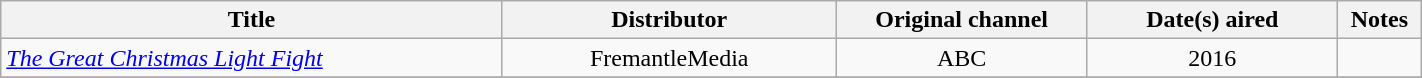<table class="wikitable plainrowheaders sortable" style="width:75%;text-align:center;">
<tr>
<th scope="col" style="width:30%;">Title</th>
<th scope="col" style="width:20%;">Distributor</th>
<th scope="col" style="width:15%;">Original channel</th>
<th scope="col" style="width:15%;">Date(s) aired</th>
<th class="unsortable" style="width:5%;">Notes</th>
</tr>
<tr>
<td scope="row" style="text-align:left;"><em><a href='#'>The Great Christmas Light Fight</a></em></td>
<td>FremantleMedia</td>
<td>ABC</td>
<td>2016</td>
<td></td>
</tr>
<tr>
</tr>
</table>
